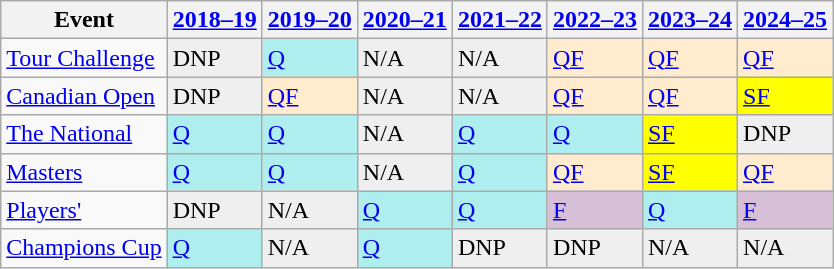<table class="wikitable" border="1">
<tr>
<th>Event</th>
<th><a href='#'>2018–19</a></th>
<th><a href='#'>2019–20</a></th>
<th><a href='#'>2020–21</a></th>
<th><a href='#'>2021–22</a></th>
<th><a href='#'>2022–23</a></th>
<th><a href='#'>2023–24</a></th>
<th><a href='#'>2024–25</a></th>
</tr>
<tr>
<td><a href='#'>Tour Challenge</a></td>
<td style="background:#EFEFEF;">DNP</td>
<td style="background:#afeeee;"><a href='#'>Q</a></td>
<td style="background:#EFEFEF;">N/A</td>
<td style="background:#EFEFEF;">N/A</td>
<td style="background:#ffebcd;"><a href='#'>QF</a></td>
<td style="background:#ffebcd;"><a href='#'>QF</a></td>
<td style="background:#ffebcd;"><a href='#'>QF</a></td>
</tr>
<tr>
<td><a href='#'>Canadian Open</a></td>
<td style="background:#EFEFEF;">DNP</td>
<td style="background:#ffebcd;"><a href='#'>QF</a></td>
<td style="background:#EFEFEF;">N/A</td>
<td style="background:#EFEFEF;">N/A</td>
<td style="background:#ffebcd;"><a href='#'>QF</a></td>
<td style="background:#ffebcd;"><a href='#'>QF</a></td>
<td style="background:yellow;"><a href='#'>SF</a></td>
</tr>
<tr>
<td><a href='#'>The National</a></td>
<td style="background:#afeeee;"><a href='#'>Q</a></td>
<td style="background:#afeeee;"><a href='#'>Q</a></td>
<td style="background:#EFEFEF;">N/A</td>
<td style="background:#afeeee;"><a href='#'>Q</a></td>
<td style="background:#afeeee;"><a href='#'>Q</a></td>
<td style="background:yellow;"><a href='#'>SF</a></td>
<td style="background:#EFEFEF;">DNP</td>
</tr>
<tr>
<td><a href='#'>Masters</a></td>
<td style="background:#afeeee;"><a href='#'>Q</a></td>
<td style="background:#afeeee;"><a href='#'>Q</a></td>
<td style="background:#EFEFEF;">N/A</td>
<td style="background:#afeeee;"><a href='#'>Q</a></td>
<td style="background:#ffebcd;"><a href='#'>QF</a></td>
<td style="background:yellow;"><a href='#'>SF</a></td>
<td style="background:#ffebcd;"><a href='#'>QF</a></td>
</tr>
<tr>
<td><a href='#'>Players'</a></td>
<td style="background:#EFEFEF;">DNP</td>
<td style="background:#EFEFEF;">N/A</td>
<td style="background:#afeeee;"><a href='#'>Q</a></td>
<td style="background:#afeeee;"><a href='#'>Q</a></td>
<td style="background:#D8BFD8;"><a href='#'>F</a></td>
<td style="background:#afeeee;"><a href='#'>Q</a></td>
<td style="background:#D8BFD8;"><a href='#'>F</a></td>
</tr>
<tr>
<td><a href='#'>Champions Cup</a></td>
<td style="background:#afeeee;"><a href='#'>Q</a></td>
<td style="background:#EFEFEF;">N/A</td>
<td style="background:#afeeee;"><a href='#'>Q</a></td>
<td style="background:#EFEFEF;">DNP</td>
<td style="background:#EFEFEF;">DNP</td>
<td style="background:#EFEFEF;">N/A</td>
<td style="background:#EFEFEF;">N/A</td>
</tr>
</table>
